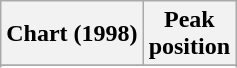<table class="wikitable sortable plainrowheaders" style="text-align:center">
<tr>
<th scope="col">Chart (1998)</th>
<th scope="col">Peak<br> position</th>
</tr>
<tr>
</tr>
<tr>
</tr>
</table>
